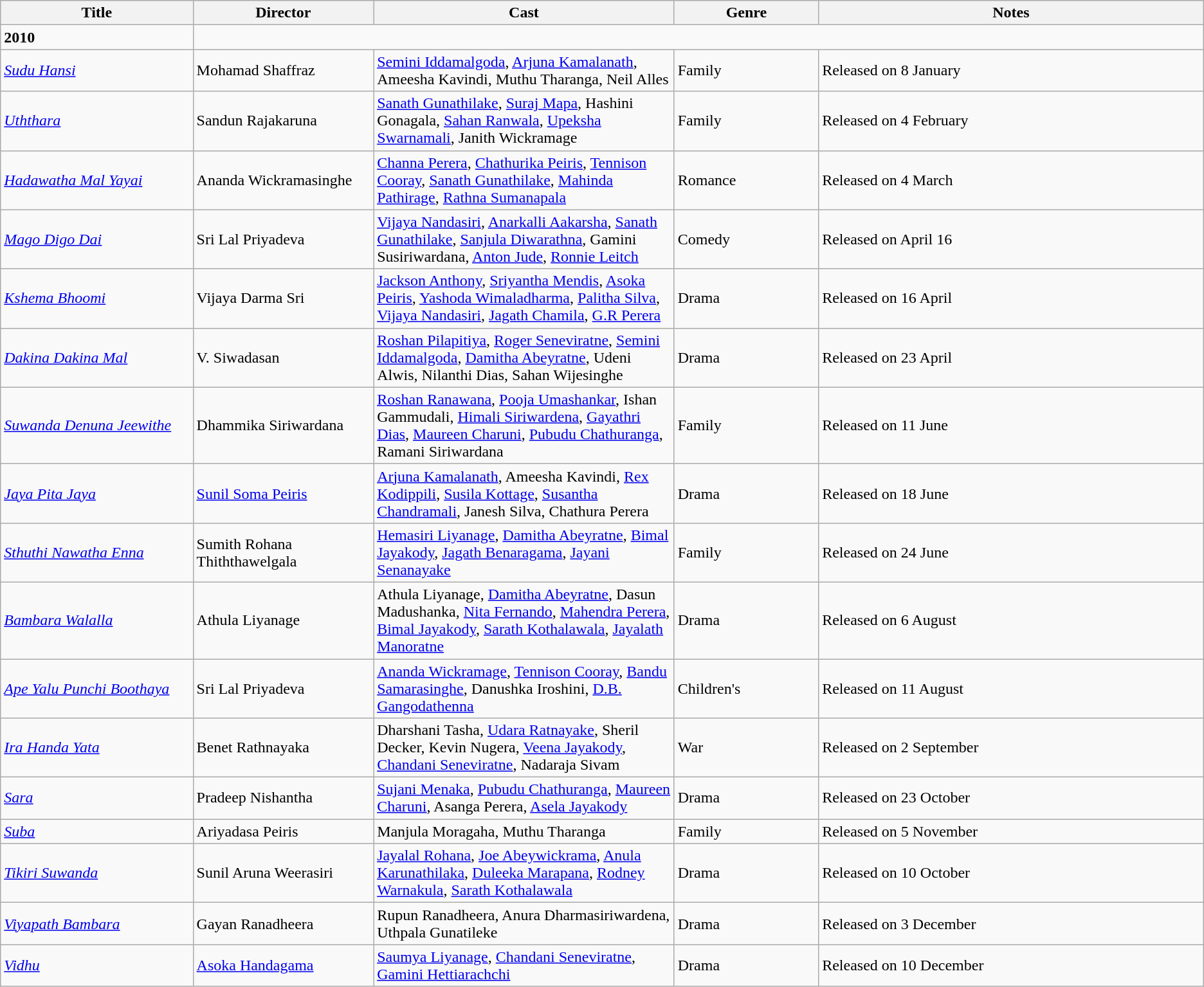<table class="wikitable">
<tr>
<th width=16%>Title</th>
<th width=15%>Director</th>
<th width=25%>Cast</th>
<th width=12%>Genre</th>
<th width=32%>Notes</th>
</tr>
<tr>
<td><strong>2010</strong></td>
</tr>
<tr>
<td><em><a href='#'>Sudu Hansi</a></em></td>
<td>Mohamad Shaffraz</td>
<td><a href='#'>Semini Iddamalgoda</a>, <a href='#'>Arjuna Kamalanath</a>, Ameesha Kavindi, Muthu Tharanga, Neil Alles</td>
<td>Family</td>
<td>Released on 8 January</td>
</tr>
<tr>
<td><em><a href='#'>Uththara</a></em></td>
<td>Sandun Rajakaruna</td>
<td><a href='#'>Sanath Gunathilake</a>, <a href='#'>Suraj Mapa</a>, Hashini Gonagala, <a href='#'>Sahan Ranwala</a>, <a href='#'>Upeksha Swarnamali</a>, Janith Wickramage</td>
<td>Family</td>
<td>Released on 4 February</td>
</tr>
<tr>
<td><em><a href='#'>Hadawatha Mal Yayai</a></em></td>
<td>Ananda Wickramasinghe</td>
<td><a href='#'>Channa Perera</a>, <a href='#'>Chathurika Peiris</a>, <a href='#'>Tennison Cooray</a>, <a href='#'>Sanath Gunathilake</a>, <a href='#'>Mahinda Pathirage</a>, <a href='#'>Rathna Sumanapala</a></td>
<td>Romance</td>
<td>Released on 4 March</td>
</tr>
<tr>
<td><em><a href='#'>Mago Digo Dai</a></em></td>
<td>Sri Lal Priyadeva</td>
<td><a href='#'>Vijaya Nandasiri</a>, <a href='#'>Anarkalli Aakarsha</a>, <a href='#'>Sanath Gunathilake</a>, <a href='#'>Sanjula Diwarathna</a>,  Gamini Susiriwardana, <a href='#'>Anton Jude</a>, <a href='#'>Ronnie Leitch</a></td>
<td>Comedy</td>
<td>Released on April 16</td>
</tr>
<tr>
<td><em><a href='#'>Kshema Bhoomi</a></em></td>
<td>Vijaya Darma Sri</td>
<td><a href='#'>Jackson Anthony</a>, <a href='#'>Sriyantha Mendis</a>, <a href='#'>Asoka Peiris</a>, <a href='#'>Yashoda Wimaladharma</a>, <a href='#'>Palitha Silva</a>, <a href='#'>Vijaya Nandasiri</a>, <a href='#'>Jagath Chamila</a>, <a href='#'>G.R Perera</a></td>
<td>Drama</td>
<td>Released on 16 April</td>
</tr>
<tr>
<td><em><a href='#'>Dakina Dakina Mal</a></em></td>
<td>V. Siwadasan</td>
<td><a href='#'>Roshan Pilapitiya</a>, <a href='#'>Roger Seneviratne</a>, <a href='#'>Semini Iddamalgoda</a>, <a href='#'>Damitha Abeyratne</a>, Udeni Alwis, Nilanthi Dias, Sahan Wijesinghe</td>
<td>Drama</td>
<td>Released on 23 April</td>
</tr>
<tr>
<td><em><a href='#'>Suwanda Denuna Jeewithe</a></em></td>
<td>Dhammika Siriwardana</td>
<td><a href='#'>Roshan Ranawana</a>, <a href='#'>Pooja Umashankar</a>, Ishan Gammudali, <a href='#'>Himali Siriwardena</a>, <a href='#'>Gayathri Dias</a>, <a href='#'>Maureen Charuni</a>, <a href='#'>Pubudu Chathuranga</a>, Ramani Siriwardana</td>
<td>Family</td>
<td>Released on 11 June</td>
</tr>
<tr>
<td><em><a href='#'>Jaya Pita Jaya</a></em></td>
<td><a href='#'>Sunil Soma Peiris</a></td>
<td><a href='#'>Arjuna Kamalanath</a>, Ameesha Kavindi, <a href='#'>Rex Kodippili</a>, <a href='#'>Susila Kottage</a>, <a href='#'>Susantha Chandramali</a>, Janesh Silva, Chathura Perera</td>
<td>Drama</td>
<td>Released on 18 June</td>
</tr>
<tr>
<td><em><a href='#'>Sthuthi Nawatha Enna</a></em></td>
<td>Sumith Rohana Thiththawelgala</td>
<td><a href='#'>Hemasiri Liyanage</a>, <a href='#'>Damitha Abeyratne</a>, <a href='#'>Bimal Jayakody</a>, <a href='#'>Jagath Benaragama</a>, <a href='#'>Jayani Senanayake</a></td>
<td>Family</td>
<td>Released on 24 June</td>
</tr>
<tr>
<td><em><a href='#'>Bambara Walalla</a></em></td>
<td>Athula Liyanage</td>
<td>Athula Liyanage, <a href='#'>Damitha Abeyratne</a>, Dasun Madushanka, <a href='#'>Nita Fernando</a>, <a href='#'>Mahendra Perera</a>, <a href='#'>Bimal Jayakody</a>, <a href='#'>Sarath Kothalawala</a>, <a href='#'>Jayalath Manoratne</a></td>
<td>Drama</td>
<td>Released on 6 August</td>
</tr>
<tr>
<td><em><a href='#'>Ape Yalu Punchi Boothaya</a></em></td>
<td>Sri Lal Priyadeva</td>
<td><a href='#'>Ananda Wickramage</a>, <a href='#'>Tennison Cooray</a>, <a href='#'>Bandu Samarasinghe</a>, Danushka Iroshini, <a href='#'>D.B. Gangodathenna</a></td>
<td>Children's</td>
<td>Released on 11 August</td>
</tr>
<tr>
<td><em><a href='#'>Ira Handa Yata</a></em></td>
<td>Benet Rathnayaka</td>
<td>Dharshani Tasha, <a href='#'>Udara Ratnayake</a>, Sheril Decker, Kevin Nugera, <a href='#'>Veena Jayakody</a>, <a href='#'>Chandani Seneviratne</a>, Nadaraja Sivam</td>
<td>War</td>
<td>Released on 2 September</td>
</tr>
<tr>
<td><em><a href='#'>Sara</a></em></td>
<td>Pradeep Nishantha</td>
<td><a href='#'>Sujani Menaka</a>, <a href='#'>Pubudu Chathuranga</a>, <a href='#'>Maureen Charuni</a>, Asanga Perera, <a href='#'>Asela Jayakody</a></td>
<td>Drama</td>
<td>Released on 23 October</td>
</tr>
<tr>
<td><em><a href='#'>Suba</a></em></td>
<td>Ariyadasa Peiris</td>
<td>Manjula Moragaha, Muthu Tharanga</td>
<td>Family</td>
<td>Released on 5 November</td>
</tr>
<tr>
<td><em><a href='#'>Tikiri Suwanda</a></em></td>
<td>Sunil Aruna Weerasiri</td>
<td><a href='#'>Jayalal Rohana</a>, <a href='#'>Joe Abeywickrama</a>, <a href='#'>Anula Karunathilaka</a>, <a href='#'>Duleeka Marapana</a>, <a href='#'>Rodney Warnakula</a>, <a href='#'>Sarath Kothalawala</a></td>
<td>Drama</td>
<td>Released on 10 October</td>
</tr>
<tr>
<td><em><a href='#'>Viyapath Bambara</a></em></td>
<td>Gayan Ranadheera</td>
<td>Rupun Ranadheera, Anura Dharmasiriwardena, Uthpala Gunatileke</td>
<td>Drama</td>
<td>Released on 3 December</td>
</tr>
<tr>
<td><em><a href='#'>Vidhu</a></em></td>
<td><a href='#'>Asoka Handagama</a></td>
<td><a href='#'>Saumya Liyanage</a>, <a href='#'>Chandani Seneviratne</a>, <a href='#'>Gamini Hettiarachchi</a></td>
<td>Drama</td>
<td>Released on 10 December</td>
</tr>
</table>
